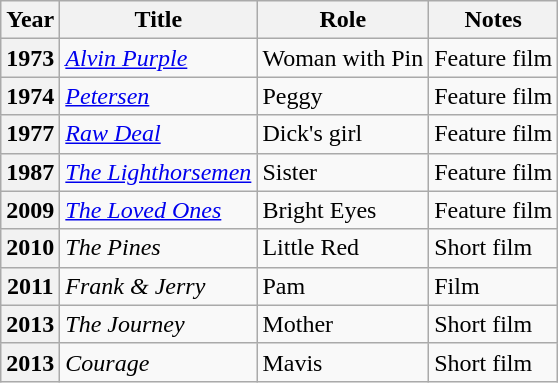<table class="wikitable sortable plainrowheaders">
<tr>
<th scope="col">Year</th>
<th scope="col">Title</th>
<th scope="col">Role</th>
<th scope="col" class="unsortable">Notes</th>
</tr>
<tr>
<th scope="row">1973</th>
<td><em><a href='#'>Alvin Purple</a></em></td>
<td>Woman with Pin</td>
<td>Feature film</td>
</tr>
<tr>
<th scope="row">1974</th>
<td><em><a href='#'>Petersen</a></em></td>
<td>Peggy</td>
<td>Feature film</td>
</tr>
<tr>
<th scope="row">1977</th>
<td><em><a href='#'>Raw Deal</a></em></td>
<td>Dick's girl</td>
<td>Feature film</td>
</tr>
<tr>
<th scope="row">1987</th>
<td><em><a href='#'>The Lighthorsemen</a></em></td>
<td>Sister</td>
<td>Feature film</td>
</tr>
<tr>
<th scope="row">2009</th>
<td><em><a href='#'>The Loved Ones</a></em></td>
<td>Bright Eyes</td>
<td>Feature film</td>
</tr>
<tr>
<th scope="row">2010</th>
<td><em>The Pines</em></td>
<td>Little Red</td>
<td>Short film</td>
</tr>
<tr>
<th scope="row">2011</th>
<td><em>Frank & Jerry</em></td>
<td>Pam</td>
<td>Film</td>
</tr>
<tr>
<th scope="row">2013</th>
<td><em>The Journey</em></td>
<td>Mother</td>
<td>Short film</td>
</tr>
<tr>
<th scope="row">2013</th>
<td><em>Courage</em></td>
<td>Mavis</td>
<td>Short film</td>
</tr>
</table>
